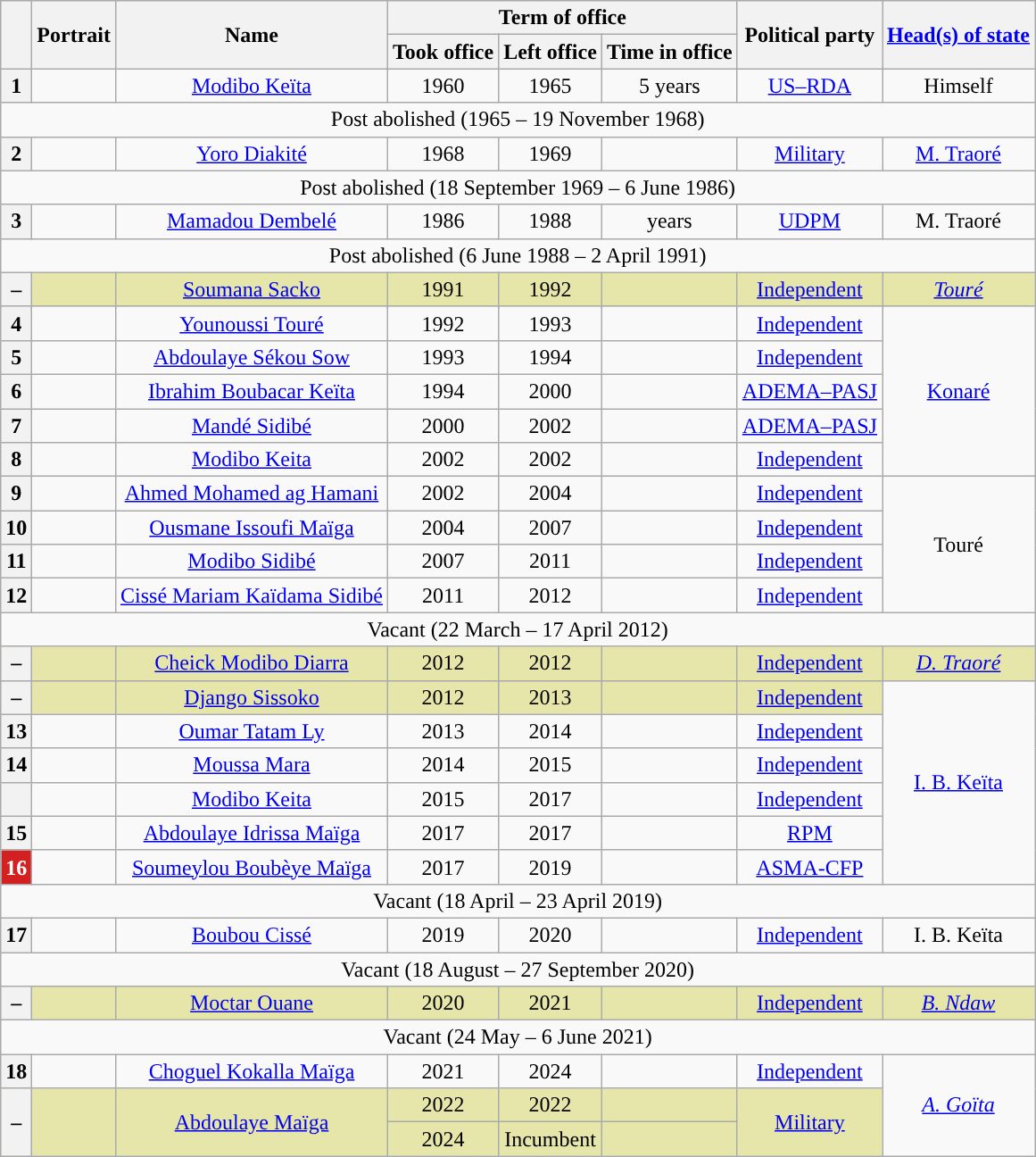<table class="wikitable" style="text-align:center">
<tr>
<th rowspan="2"></th>
<th rowspan="2">Portrait</th>
<th rowspan="2">Name<br></th>
<th colspan="3">Term of office</th>
<th rowspan="2">Political party</th>
<th rowspan="2"><a href='#'>Head(s) of state</a></th>
</tr>
<tr>
<th>Took office</th>
<th>Left office</th>
<th>Time in office</th>
</tr>
<tr>
<th style="background:">1</th>
<td></td>
<td><a href='#'>Modibo Keïta</a><br></td>
<td> 1960</td>
<td>1965</td>
<td> 5 years</td>
<td><a href='#'>US–RDA</a></td>
<td>Himself</td>
</tr>
<tr>
<td colspan="8">Post abolished (1965 – 19 November 1968)</td>
</tr>
<tr>
<th style="background:">2</th>
<td></td>
<td><a href='#'>Yoro Diakité</a><br></td>
<td> 1968</td>
<td> 1969</td>
<td></td>
<td><a href='#'>Military</a></td>
<td><a href='#'>M. Traoré</a></td>
</tr>
<tr>
<td colspan="8">Post abolished (18 September 1969 – 6 June 1986)</td>
</tr>
<tr>
<th style="background:">3</th>
<td></td>
<td><a href='#'>Mamadou Dembelé</a><br></td>
<td> 1986</td>
<td> 1988</td>
<td> years</td>
<td><a href='#'>UDPM</a></td>
<td>M. Traoré</td>
</tr>
<tr>
<td colspan="8">Post abolished (6 June 1988 – 2 April 1991)</td>
</tr>
<tr style="background:#e6e6aa;">
<th rowspan=2 style="background:">–</th>
<td rowspan=2></td>
<td rowspan=2><a href='#'>Soumana Sacko</a><br></td>
<td rowspan=2> 1991</td>
<td rowspan=2> 1992</td>
<td rowspan=2></td>
<td rowspan=2><a href='#'>Independent</a></td>
<td><em><a href='#'>Touré</a></em></td>
</tr>
<tr>
<td rowspan=6><a href='#'>Konaré</a></td>
</tr>
<tr>
<th style="background:">4</th>
<td></td>
<td><a href='#'>Younoussi Touré</a><br></td>
<td> 1992</td>
<td> 1993</td>
<td></td>
<td><a href='#'>Independent</a></td>
</tr>
<tr>
<th style="background:">5</th>
<td></td>
<td><a href='#'>Abdoulaye Sékou Sow</a><br></td>
<td> 1993</td>
<td> 1994</td>
<td></td>
<td><a href='#'>Independent</a></td>
</tr>
<tr>
<th style="background:">6</th>
<td></td>
<td><a href='#'>Ibrahim Boubacar Keïta</a><br></td>
<td> 1994</td>
<td> 2000</td>
<td></td>
<td><a href='#'>ADEMA–PASJ</a></td>
</tr>
<tr>
<th style="background:">7</th>
<td></td>
<td><a href='#'>Mandé Sidibé</a><br></td>
<td> 2000</td>
<td> 2002</td>
<td></td>
<td><a href='#'>ADEMA–PASJ</a></td>
</tr>
<tr>
<th style="background:">8</th>
<td></td>
<td><a href='#'>Modibo Keita</a><br></td>
<td> 2002</td>
<td> 2002</td>
<td></td>
<td><a href='#'>Independent</a></td>
</tr>
<tr>
<th style="background:">9</th>
<td></td>
<td><a href='#'>Ahmed Mohamed ag Hamani</a><br></td>
<td> 2002</td>
<td> 2004</td>
<td></td>
<td><a href='#'>Independent</a></td>
<td rowspan=4>Touré</td>
</tr>
<tr>
<th style="background:">10</th>
<td></td>
<td><a href='#'>Ousmane Issoufi Maïga</a><br></td>
<td> 2004</td>
<td> 2007</td>
<td></td>
<td><a href='#'>Independent</a></td>
</tr>
<tr>
<th style="background:">11</th>
<td></td>
<td><a href='#'>Modibo Sidibé</a><br></td>
<td> 2007</td>
<td> 2011</td>
<td></td>
<td><a href='#'>Independent</a></td>
</tr>
<tr>
<th style="background:">12</th>
<td></td>
<td><a href='#'>Cissé Mariam Kaïdama Sidibé</a><br></td>
<td> 2011</td>
<td> 2012<br></td>
<td></td>
<td><a href='#'>Independent</a></td>
</tr>
<tr>
<td colspan="8">Vacant (22 March – 17 April 2012)</td>
</tr>
<tr style="background:#e6e6aa;">
<th style="background:">–</th>
<td></td>
<td><a href='#'>Cheick Modibo Diarra</a><br></td>
<td> 2012</td>
<td> 2012<br></td>
<td></td>
<td><a href='#'>Independent</a></td>
<td rowspan=2><em><a href='#'>D. Traoré</a></em></td>
</tr>
<tr style="background:#e6e6aa;">
<th rowspan=2 style="background:">–</th>
<td rowspan=2></td>
<td rowspan=2><a href='#'>Django Sissoko</a><br></td>
<td rowspan=2> 2012</td>
<td rowspan=2> 2013</td>
<td rowspan=2></td>
<td rowspan=2><a href='#'>Independent</a></td>
</tr>
<tr>
<td rowspan=6><a href='#'>I. B. Keïta</a></td>
</tr>
<tr>
<th style="background:">13</th>
<td></td>
<td><a href='#'>Oumar Tatam Ly</a><br></td>
<td> 2013</td>
<td> 2014</td>
<td></td>
<td><a href='#'>Independent</a></td>
</tr>
<tr>
<th style="background:">14</th>
<td></td>
<td><a href='#'>Moussa Mara</a><br></td>
<td> 2014</td>
<td> 2015</td>
<td></td>
<td><a href='#'>Independent</a></td>
</tr>
<tr>
<th style="background:"></th>
<td></td>
<td><a href='#'>Modibo Keita</a><br></td>
<td> 2015</td>
<td> 2017</td>
<td></td>
<td><a href='#'>Independent</a></td>
</tr>
<tr>
<th style="background:">15</th>
<td></td>
<td><a href='#'>Abdoulaye Idrissa Maïga</a><br></td>
<td> 2017</td>
<td> 2017<br></td>
<td></td>
<td><a href='#'>RPM</a></td>
</tr>
<tr>
<th style="background:#D32020; color:white;">16</th>
<td></td>
<td><a href='#'>Soumeylou Boubèye Maïga</a><br></td>
<td> 2017</td>
<td> 2019</td>
<td></td>
<td><a href='#'>ASMA-CFP</a></td>
</tr>
<tr>
<td colspan="8">Vacant (18 April – 23 April 2019)</td>
</tr>
<tr>
<th style="background:">17</th>
<td></td>
<td><a href='#'>Boubou Cissé</a><br></td>
<td> 2019</td>
<td> 2020<br></td>
<td></td>
<td><a href='#'>Independent</a></td>
<td>I. B. Keïta</td>
</tr>
<tr>
<td colspan="8">Vacant (18 August – 27 September 2020)</td>
</tr>
<tr style="background:#e6e6aa;">
<th style="background:">–</th>
<td></td>
<td><a href='#'>Moctar Ouane</a><br></td>
<td> 2020</td>
<td> 2021<br></td>
<td></td>
<td><a href='#'>Independent</a></td>
<td><em><a href='#'>B. Ndaw</a></em></td>
</tr>
<tr>
<td colspan="8">Vacant (24 May – 6 June 2021)</td>
</tr>
<tr>
<th style="background:">18</th>
<td></td>
<td><a href='#'>Choguel Kokalla Maïga</a><br></td>
<td> 2021</td>
<td> 2024</td>
<td></td>
<td><a href='#'>Independent</a></td>
<td rowspan=3><em><a href='#'>A. Goïta</a></em></td>
</tr>
<tr style="background:#e6e6aa;">
<th rowspan=2 style="background:">–</th>
<td rowspan=2></td>
<td rowspan=2><a href='#'>Abdoulaye Maïga</a><br></td>
<td> 2022</td>
<td> 2022</td>
<td></td>
<td rowspan=2><a href='#'>Military</a></td>
</tr>
<tr style="background:#e6e6aa;">
<td> 2024</td>
<td>Incumbent</td>
<td></td>
</tr>
</table>
